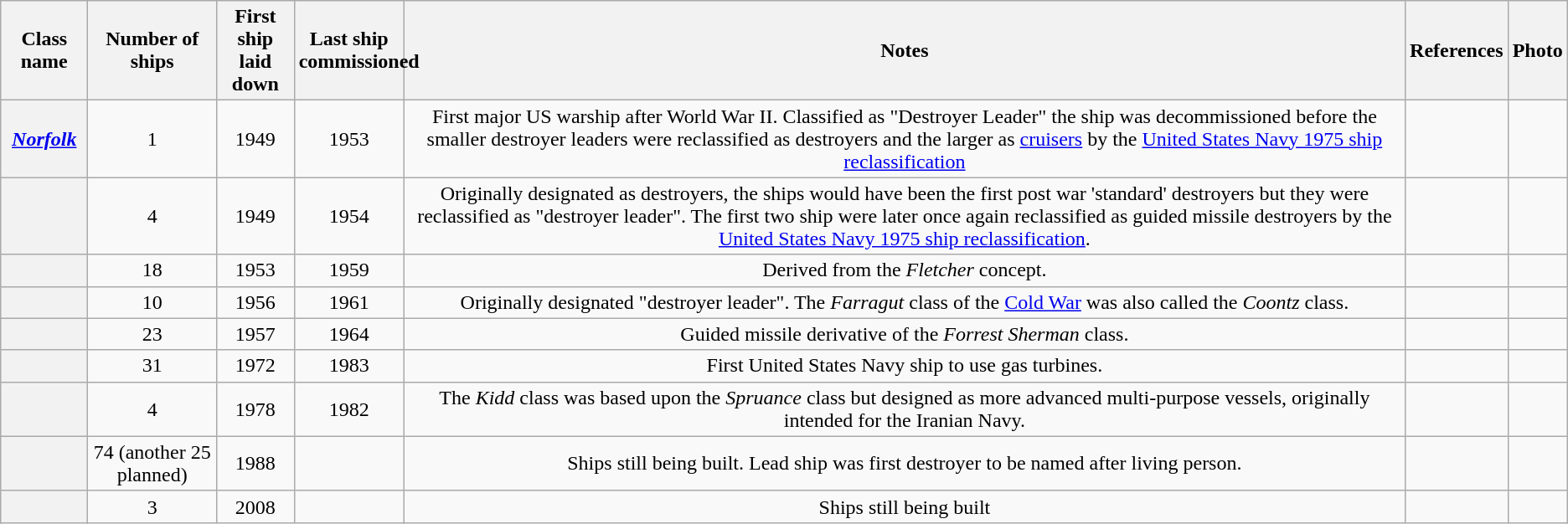<table class="wikitable sortable plainrowheaders" style="text-align:center">
<tr>
<th scope="col" style="max-width: 8em;">Class name</th>
<th scope="col" style="max-width: 5em;">Number of ships</th>
<th scope="col" style="max-width: 5em;">First ship laid down</th>
<th scope="col" style="max-width: 5em;">Last ship commissioned</th>
<th scope="col" class="unsortable">Notes</th>
<th scope="col" style="max-width: 5em;"class="unsortable">References</th>
<th scope="col" class="unsortable">Photo</th>
</tr>
<tr>
<th scope="row"><a href='#'><em>Norfolk</em></a></th>
<td>1</td>
<td>1949</td>
<td>1953</td>
<td>First major US warship after World War II. Classified as "Destroyer Leader" the ship was decommissioned before the smaller destroyer leaders were reclassified as destroyers and the larger as <a href='#'>cruisers</a> by the <a href='#'>United States Navy 1975 ship reclassification</a></td>
<td></td>
<td></td>
</tr>
<tr>
<th scope="row"></th>
<td>4</td>
<td>1949</td>
<td>1954</td>
<td>Originally designated as destroyers, the ships would have been the first post war 'standard' destroyers but they were reclassified as "destroyer leader". The first two ship were later once again reclassified as guided missile destroyers by the <a href='#'>United States Navy 1975 ship reclassification</a>.</td>
<td></td>
<td></td>
</tr>
<tr>
<th scope="row"></th>
<td>18</td>
<td>1953</td>
<td>1959</td>
<td>Derived from the <em>Fletcher</em> concept.</td>
<td></td>
<td></td>
</tr>
<tr>
<th scope="row"></th>
<td>10</td>
<td>1956</td>
<td>1961</td>
<td>Originally designated "destroyer leader". The <em>Farragut</em> class of the <a href='#'>Cold War</a> was also called the <em>Coontz</em> class.</td>
<td></td>
<td></td>
</tr>
<tr>
<th scope="row"></th>
<td>23</td>
<td>1957</td>
<td>1964</td>
<td>Guided missile derivative of the <em>Forrest Sherman</em> class.</td>
<td></td>
<td></td>
</tr>
<tr>
<th scope="row"></th>
<td>31</td>
<td>1972</td>
<td>1983</td>
<td>First United States Navy ship to use gas turbines.</td>
<td></td>
<td></td>
</tr>
<tr>
<th scope="row"></th>
<td>4</td>
<td>1978</td>
<td>1982</td>
<td>The <em>Kidd</em> class was based upon the <em>Spruance</em> class but designed as more advanced multi-purpose vessels, originally intended for the Iranian Navy.</td>
<td></td>
<td></td>
</tr>
<tr>
<th scope="row"></th>
<td data-sort-value="68+">74 (another 25 planned)</td>
<td>1988</td>
<td></td>
<td>Ships still being built. Lead ship was first destroyer to be named after living person.</td>
<td></td>
<td></td>
</tr>
<tr>
<th scope="row"></th>
<td>3</td>
<td>2008</td>
<td></td>
<td>Ships still being built</td>
<td></td>
<td></td>
</tr>
</table>
